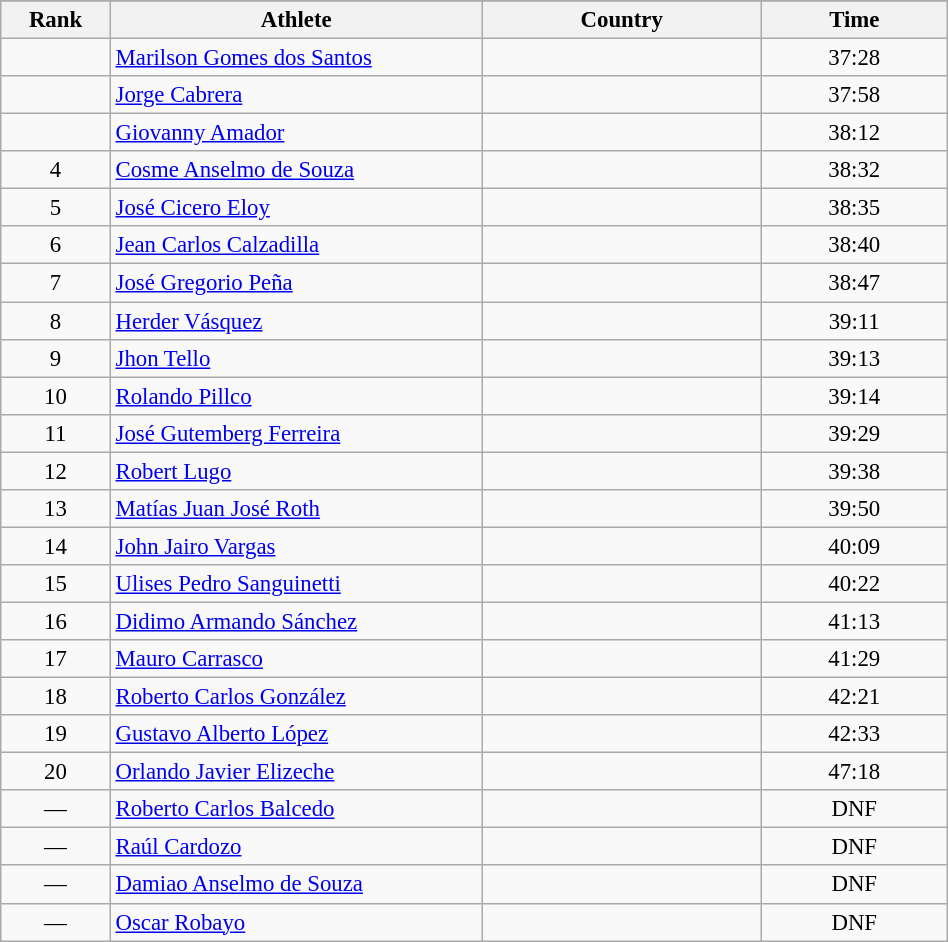<table class="wikitable sortable" style=" text-align:center; font-size:95%;" width="50%">
<tr>
</tr>
<tr>
<th width=5%>Rank</th>
<th width=20%>Athlete</th>
<th width=15%>Country</th>
<th width=10%>Time</th>
</tr>
<tr>
<td align=center></td>
<td align=left><a href='#'>Marilson Gomes dos Santos</a></td>
<td align=left></td>
<td>37:28</td>
</tr>
<tr>
<td align=center></td>
<td align=left><a href='#'>Jorge Cabrera</a></td>
<td align=left></td>
<td>37:58</td>
</tr>
<tr>
<td align=center></td>
<td align=left><a href='#'>Giovanny Amador</a></td>
<td align=left></td>
<td>38:12</td>
</tr>
<tr>
<td align=center>4</td>
<td align=left><a href='#'>Cosme Anselmo de Souza</a></td>
<td align=left></td>
<td>38:32</td>
</tr>
<tr>
<td align=center>5</td>
<td align=left><a href='#'>José Cicero Eloy</a></td>
<td align=left></td>
<td>38:35</td>
</tr>
<tr>
<td align=center>6</td>
<td align=left><a href='#'>Jean Carlos Calzadilla</a></td>
<td align=left></td>
<td>38:40</td>
</tr>
<tr>
<td align=center>7</td>
<td align=left><a href='#'>José Gregorio Peña</a></td>
<td align=left></td>
<td>38:47</td>
</tr>
<tr>
<td align=center>8</td>
<td align=left><a href='#'>Herder Vásquez</a></td>
<td align=left></td>
<td>39:11</td>
</tr>
<tr>
<td align=center>9</td>
<td align=left><a href='#'>Jhon Tello</a></td>
<td align=left></td>
<td>39:13</td>
</tr>
<tr>
<td align=center>10</td>
<td align=left><a href='#'>Rolando Pillco</a></td>
<td align=left></td>
<td>39:14</td>
</tr>
<tr>
<td align=center>11</td>
<td align=left><a href='#'>José Gutemberg Ferreira</a></td>
<td align=left></td>
<td>39:29</td>
</tr>
<tr>
<td align=center>12</td>
<td align=left><a href='#'>Robert Lugo</a></td>
<td align=left></td>
<td>39:38</td>
</tr>
<tr>
<td align=center>13</td>
<td align=left><a href='#'>Matías Juan José Roth</a></td>
<td align=left></td>
<td>39:50</td>
</tr>
<tr>
<td align=center>14</td>
<td align=left><a href='#'>John Jairo Vargas</a></td>
<td align=left></td>
<td>40:09</td>
</tr>
<tr>
<td align=center>15</td>
<td align=left><a href='#'>Ulises Pedro Sanguinetti</a></td>
<td align=left></td>
<td>40:22</td>
</tr>
<tr>
<td align=center>16</td>
<td align=left><a href='#'>Didimo Armando Sánchez</a></td>
<td align=left></td>
<td>41:13</td>
</tr>
<tr>
<td align=center>17</td>
<td align=left><a href='#'>Mauro Carrasco</a></td>
<td align=left></td>
<td>41:29</td>
</tr>
<tr>
<td align=center>18</td>
<td align=left><a href='#'>Roberto Carlos González</a></td>
<td align=left></td>
<td>42:21</td>
</tr>
<tr>
<td align=center>19</td>
<td align=left><a href='#'>Gustavo Alberto López</a></td>
<td align=left></td>
<td>42:33</td>
</tr>
<tr>
<td align=center>20</td>
<td align=left><a href='#'>Orlando Javier Elizeche</a></td>
<td align=left></td>
<td>47:18</td>
</tr>
<tr>
<td align=center>—</td>
<td align=left><a href='#'>Roberto Carlos Balcedo</a></td>
<td align=left></td>
<td>DNF</td>
</tr>
<tr>
<td align=center>—</td>
<td align=left><a href='#'>Raúl Cardozo</a></td>
<td align=left></td>
<td>DNF</td>
</tr>
<tr>
<td align=center>—</td>
<td align=left><a href='#'>Damiao Anselmo de Souza</a></td>
<td align=left></td>
<td>DNF</td>
</tr>
<tr>
<td align=center>—</td>
<td align=left><a href='#'>Oscar Robayo</a></td>
<td align=left></td>
<td>DNF</td>
</tr>
</table>
